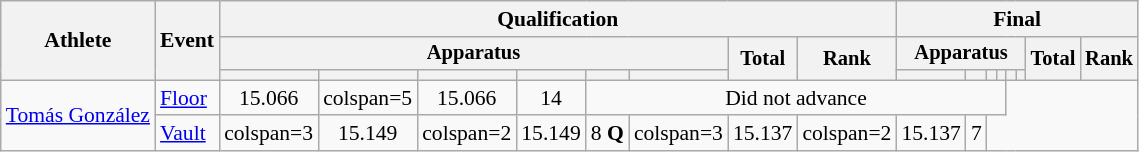<table class="wikitable" style="font-size:90%">
<tr>
<th rowspan=3>Athlete</th>
<th rowspan=3>Event</th>
<th colspan =8>Qualification</th>
<th colspan =8>Final</th>
</tr>
<tr style="font-size:95%">
<th colspan=6>Apparatus</th>
<th rowspan=2>Total</th>
<th rowspan=2>Rank</th>
<th colspan=6>Apparatus</th>
<th rowspan=2>Total</th>
<th rowspan=2>Rank</th>
</tr>
<tr style="font-size:95%">
<th></th>
<th></th>
<th></th>
<th></th>
<th></th>
<th></th>
<th></th>
<th></th>
<th></th>
<th></th>
<th></th>
<th></th>
</tr>
<tr align=center>
<td align=left rowspan=2><a href='#'>Tomás González</a></td>
<td align=left><a href='#'>Floor</a></td>
<td>15.066</td>
<td>colspan=5 </td>
<td>15.066</td>
<td>14</td>
<td colspan=8>Did not advance</td>
</tr>
<tr align=center>
<td align=left><a href='#'>Vault</a></td>
<td>colspan=3 </td>
<td>15.149</td>
<td>colspan=2 </td>
<td>15.149</td>
<td>8 <strong>Q</strong></td>
<td>colspan=3 </td>
<td>15.137</td>
<td>colspan=2 </td>
<td>15.137</td>
<td>7</td>
</tr>
</table>
